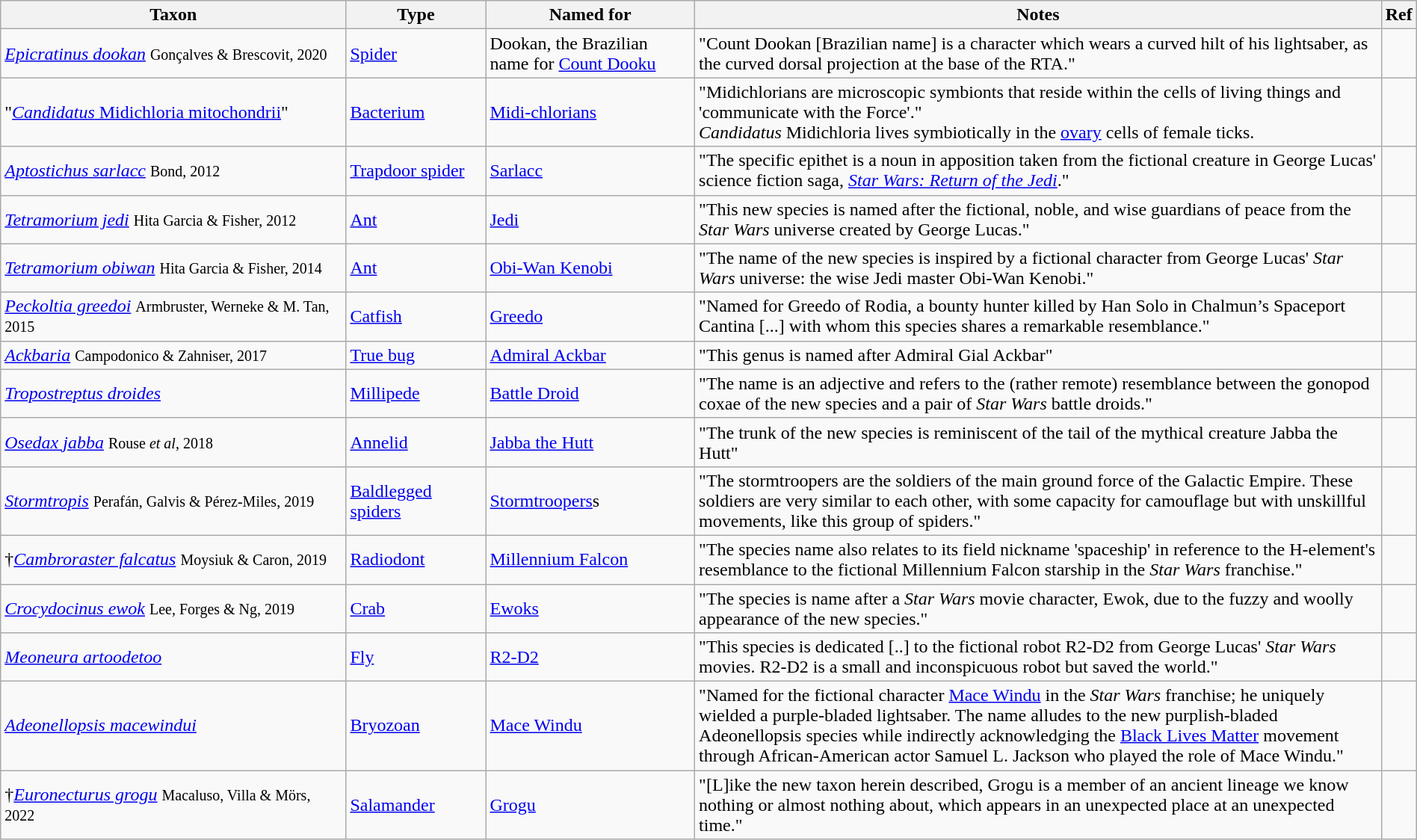<table class="wikitable sortable" width="100%">
<tr>
<th style="width:25%;">Taxon</th>
<th style="width:10%;">Type</th>
<th style="width:15%;">Named for</th>
<th style="width:65%;">Notes</th>
<th class="unsortable">Ref</th>
</tr>
<tr>
<td><em><a href='#'>Epicratinus dookan</a></em> <small>Gonçalves & Brescovit, 2020</small></td>
<td><a href='#'>Spider</a></td>
<td>Dookan, the Brazilian name for <a href='#'>Count Dooku</a></td>
<td>"Count Dookan [Brazilian name] is a character which wears a curved hilt of his lightsaber, as the curved dorsal projection at the base of the RTA."</td>
<td></td>
</tr>
<tr>
<td>"<a href='#'><em>Candidatus</em> Midichloria mitochondrii</a>"</td>
<td><a href='#'>Bacterium</a></td>
<td><a href='#'>Midi-chlorians</a></td>
<td>"Midichlorians are microscopic symbionts that reside within the cells of living things and 'communicate with the Force'."<br><em>Candidatus</em> Midichloria lives symbiotically in the <a href='#'>ovary</a> cells of female ticks.</td>
<td></td>
</tr>
<tr>
<td><em><a href='#'>Aptostichus sarlacc</a></em> <small>Bond, 2012</small></td>
<td><a href='#'>Trapdoor spider</a></td>
<td><a href='#'>Sarlacc</a></td>
<td>"The specific epithet is a noun in apposition taken from the fictional creature in George Lucas' science fiction saga, <em><a href='#'>Star Wars: Return of the Jedi</a></em>."</td>
<td></td>
</tr>
<tr>
<td><em><a href='#'>Tetramorium jedi</a></em> <small>Hita Garcia & Fisher, 2012</small></td>
<td><a href='#'>Ant</a></td>
<td><a href='#'>Jedi</a></td>
<td>"This new species is named after the fictional, noble, and wise guardians of peace from the <em>Star Wars</em> universe created by George Lucas."</td>
<td></td>
</tr>
<tr>
<td><a href='#'><em>Tetramorium obiwan</em></a> <small>Hita Garcia & Fisher, 2014</small></td>
<td><a href='#'>Ant</a></td>
<td><a href='#'>Obi-Wan Kenobi</a></td>
<td>"The name of the new species is inspired by a fictional character from George Lucas' <em>Star Wars</em> universe: the wise Jedi master Obi-Wan Kenobi."</td>
<td></td>
</tr>
<tr>
<td><em><a href='#'>Peckoltia greedoi</a></em> <small>Armbruster, Werneke & M. Tan, 2015</small></td>
<td><a href='#'>Catfish</a></td>
<td><a href='#'>Greedo</a></td>
<td>"Named for Greedo of Rodia, a bounty hunter killed by Han Solo in Chalmun’s Spaceport Cantina [...] with whom this species shares a remarkable resemblance."</td>
<td></td>
</tr>
<tr>
<td><em><a href='#'>Ackbaria</a></em> <small>Campodonico & Zahniser, 2017</small></td>
<td><a href='#'>True bug</a></td>
<td><a href='#'>Admiral Ackbar</a></td>
<td>"This genus is named after Admiral Gial Ackbar"</td>
<td></td>
</tr>
<tr>
<td><em><a href='#'>Tropostreptus droides</a></em> </td>
<td><a href='#'>Millipede</a></td>
<td><a href='#'>Battle Droid</a></td>
<td>"The name is an adjective and refers to the (rather remote) resemblance between the gonopod coxae of the new species and a pair of <em>Star Wars</em> battle droids."</td>
<td></td>
</tr>
<tr>
<td><em><a href='#'>Osedax jabba</a></em> <small>Rouse <em>et al</em>, 2018</small></td>
<td><a href='#'>Annelid</a></td>
<td><a href='#'>Jabba the Hutt</a></td>
<td>"The trunk of the new species is reminiscent of the tail of the mythical creature Jabba the Hutt"</td>
<td></td>
</tr>
<tr>
<td><em><a href='#'>Stormtropis</a></em> <small>Perafán, Galvis & Pérez-Miles, 2019</small></td>
<td><a href='#'>Baldlegged spiders</a></td>
<td><a href='#'>Stormtroopers</a>s</td>
<td>"The stormtroopers are the soldiers of the main ground force of the Galactic Empire. These soldiers are very similar to each other, with some capacity for camouflage but with unskillful movements, like this group of spiders."</td>
<td></td>
</tr>
<tr>
<td>†<em><a href='#'>Cambroraster falcatus</a></em> <small>Moysiuk & Caron, 2019</small></td>
<td><a href='#'>Radiodont</a></td>
<td><a href='#'>Millennium Falcon</a></td>
<td>"The species name also relates to its field nickname 'spaceship' in reference to the H-element's resemblance to the fictional Millennium Falcon starship in the <em>Star Wars</em> franchise."</td>
<td></td>
</tr>
<tr>
<td><em><a href='#'>Crocydocinus ewok</a></em> <small>Lee, Forges & Ng, 2019</small></td>
<td><a href='#'>Crab</a></td>
<td><a href='#'>Ewoks</a></td>
<td>"The species is name after a <em>Star Wars</em> movie character, Ewok, due to the fuzzy and woolly appearance of the new species."</td>
<td></td>
</tr>
<tr>
<td><em><a href='#'>Meoneura artoodetoo</a></em> </td>
<td><a href='#'>Fly</a></td>
<td><a href='#'>R2-D2</a></td>
<td>"This species is dedicated [..] to the fictional robot R2-D2 from George Lucas' <em>Star Wars</em> movies. R2-D2 is a small and inconspicuous robot but saved the world."</td>
<td></td>
</tr>
<tr>
<td><em><a href='#'>Adeonellopsis macewindui</a></em> </td>
<td><a href='#'>Bryozoan</a></td>
<td><a href='#'>Mace Windu</a></td>
<td>"Named for the fictional character <a href='#'>Mace Windu</a> in the <em>Star Wars</em> franchise; he uniquely wielded a purple-bladed lightsaber. The name alludes to the new purplish-bladed Adeonellopsis species while indirectly acknowledging the <a href='#'>Black Lives Matter</a> movement through African-American actor Samuel L. Jackson who played the role of Mace Windu."</td>
<td></td>
</tr>
<tr>
<td>†<em><a href='#'>Euronecturus grogu</a></em> <small>Macaluso, Villa & Mörs, 2022</small></td>
<td><a href='#'>Salamander</a></td>
<td><a href='#'>Grogu</a></td>
<td>"[L]ike the new taxon herein described, Grogu is a member of an ancient lineage we know nothing or almost nothing about, which appears in an unexpected place at an unexpected time."</td>
<td></td>
</tr>
</table>
